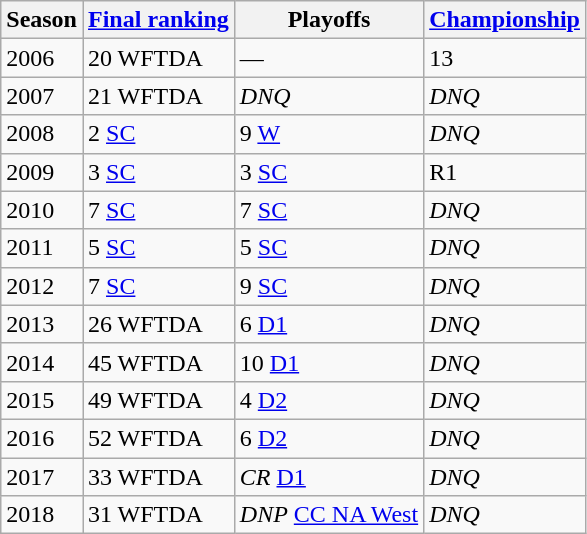<table class="wikitable sortable">
<tr>
<th>Season</th>
<th><a href='#'>Final ranking</a></th>
<th>Playoffs</th>
<th><a href='#'>Championship</a></th>
</tr>
<tr>
<td>2006</td>
<td>20 WFTDA</td>
<td>—</td>
<td>13</td>
</tr>
<tr>
<td>2007</td>
<td>21 WFTDA</td>
<td><em>DNQ</em></td>
<td><em>DNQ</em></td>
</tr>
<tr>
<td>2008</td>
<td>2 <a href='#'>SC</a></td>
<td>9 <a href='#'>W</a></td>
<td><em>DNQ</em></td>
</tr>
<tr>
<td>2009</td>
<td>3 <a href='#'>SC</a></td>
<td>3 <a href='#'>SC</a></td>
<td>R1</td>
</tr>
<tr>
<td>2010</td>
<td>7 <a href='#'>SC</a></td>
<td>7 <a href='#'>SC</a></td>
<td><em>DNQ</em></td>
</tr>
<tr>
<td>2011</td>
<td>5 <a href='#'>SC</a></td>
<td>5 <a href='#'>SC</a></td>
<td><em>DNQ</em></td>
</tr>
<tr>
<td>2012</td>
<td>7 <a href='#'>SC</a></td>
<td>9 <a href='#'>SC</a></td>
<td><em>DNQ</em></td>
</tr>
<tr>
<td>2013</td>
<td>26 WFTDA</td>
<td>6 <a href='#'>D1</a></td>
<td><em>DNQ</em></td>
</tr>
<tr>
<td>2014</td>
<td>45 WFTDA</td>
<td>10 <a href='#'>D1</a></td>
<td><em>DNQ</em></td>
</tr>
<tr>
<td>2015</td>
<td>49 WFTDA</td>
<td>4 <a href='#'>D2</a></td>
<td><em>DNQ</em></td>
</tr>
<tr>
<td>2016</td>
<td>52 WFTDA</td>
<td>6 <a href='#'>D2</a></td>
<td><em>DNQ</em></td>
</tr>
<tr>
<td>2017</td>
<td>33 WFTDA</td>
<td><em>CR</em> <a href='#'>D1</a></td>
<td><em>DNQ</em></td>
</tr>
<tr>
<td>2018</td>
<td>31 WFTDA</td>
<td><em>DNP</em> <a href='#'>CC NA West</a></td>
<td><em>DNQ</em></td>
</tr>
</table>
